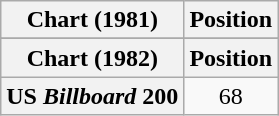<table class="wikitable plainrowheaders" style="text-align:center">
<tr>
<th scope="col">Chart (1981)</th>
<th scope="col">Position</th>
</tr>
<tr>
</tr>
<tr>
<th scope="col">Chart (1982)</th>
<th scope="col">Position</th>
</tr>
<tr>
<th scope="row">US <em>Billboard</em> 200</th>
<td>68</td>
</tr>
</table>
